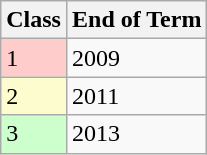<table class=wikitable>
<tr>
<th>Class</th>
<th>End of Term</th>
</tr>
<tr>
<td bgcolor=#ffcccc>1</td>
<td>2009</td>
</tr>
<tr>
<td bgcolor=#fcfccf>2</td>
<td>2011</td>
</tr>
<tr>
<td bgcolor=#ccffcc>3</td>
<td>2013</td>
</tr>
</table>
